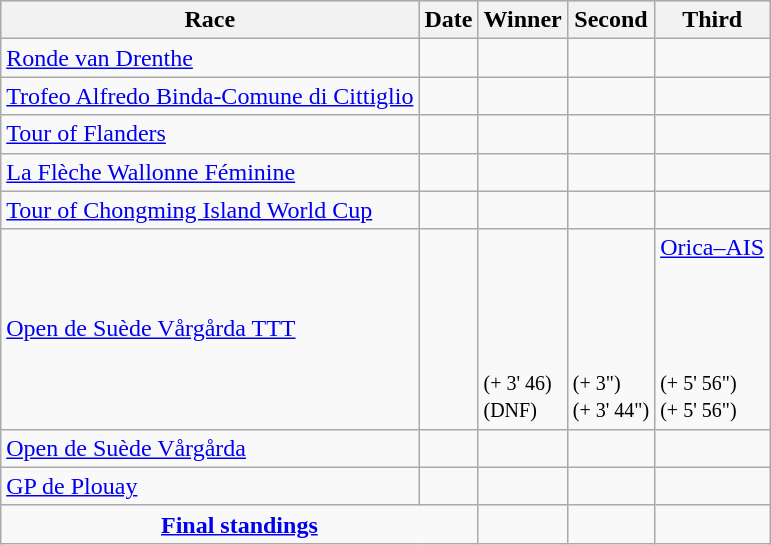<table class="wikitable sortable">
<tr style="background:#ccccff;">
<th>Race</th>
<th>Date</th>
<th>Winner</th>
<th>Second</th>
<th>Third</th>
</tr>
<tr>
<td> <a href='#'>Ronde van Drenthe</a></td>
<td></td>
<td></td>
<td></td>
<td></td>
</tr>
<tr>
<td> <a href='#'>Trofeo Alfredo Binda-Comune di Cittiglio</a></td>
<td></td>
<td></td>
<td></td>
<td></td>
</tr>
<tr>
<td> <a href='#'>Tour of Flanders</a></td>
<td></td>
<td></td>
<td></td>
<td></td>
</tr>
<tr>
<td> <a href='#'>La Flèche Wallonne Féminine</a></td>
<td></td>
<td></td>
<td></td>
<td></td>
</tr>
<tr>
<td> <a href='#'>Tour of Chongming Island World Cup</a></td>
<td></td>
<td></td>
<td></td>
<td></td>
</tr>
<tr>
<td> <a href='#'>Open de Suède Vårgårda TTT</a></td>
<td></td>
<td><small><br><br><br><br><br> (+ 3' 46)<br> (DNF)</small></td>
<td><small><br><br><br><br><br> (+ 3")<br> (+ 3' 44")</small></td>
<td><a href='#'>Orica–AIS</a><small><br><br><br><br><br> (+ 5' 56")<br> (+ 5' 56")</small></td>
</tr>
<tr>
<td> <a href='#'>Open de Suède Vårgårda</a></td>
<td></td>
<td></td>
<td></td>
<td></td>
</tr>
<tr>
<td> <a href='#'>GP de Plouay</a></td>
<td></td>
<td></td>
<td></td>
<td></td>
</tr>
<tr>
<td colspan=2 align=center><strong><a href='#'>Final standings</a></strong></td>
<td></td>
<td></td>
<td></td>
</tr>
</table>
